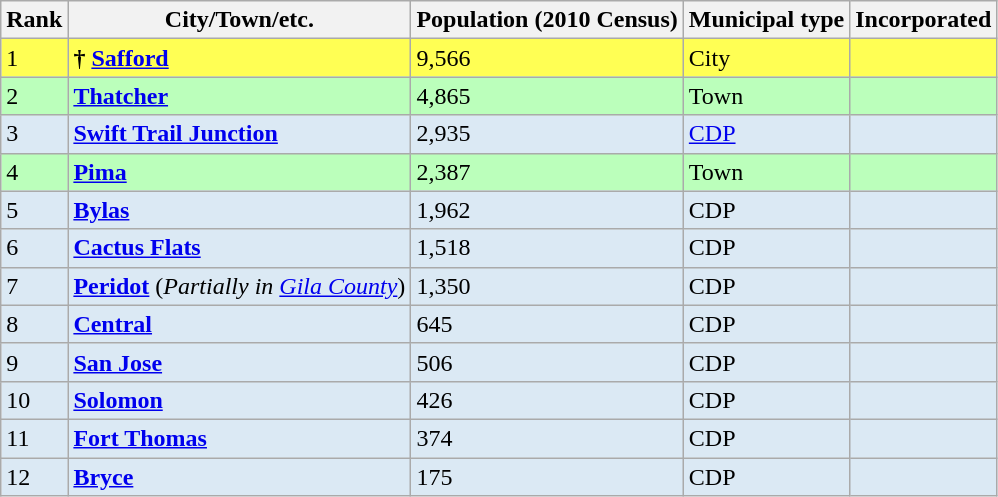<table class="wikitable sortable">
<tr>
<th>Rank</th>
<th>City/Town/etc.</th>
<th>Population (2010 Census)</th>
<th>Municipal type</th>
<th>Incorporated</th>
</tr>
<tr style="background:#ffff54;">
<td>1</td>
<td><strong>† <a href='#'>Safford</a></strong></td>
<td>9,566</td>
<td>City</td>
<td></td>
</tr>
<tr style="background:#bfb;">
<td>2</td>
<td><strong><a href='#'>Thatcher</a></strong></td>
<td>4,865</td>
<td>Town</td>
<td></td>
</tr>
<tr style="background:#dbe9f4;">
<td>3</td>
<td><strong><a href='#'>Swift Trail Junction</a></strong></td>
<td>2,935</td>
<td><a href='#'>CDP</a></td>
<td></td>
</tr>
<tr style="background:#bfb;">
<td>4</td>
<td><strong><a href='#'>Pima</a></strong></td>
<td>2,387</td>
<td>Town</td>
<td></td>
</tr>
<tr style="background:#dbe9f4;">
<td>5</td>
<td><strong><a href='#'>Bylas</a></strong></td>
<td>1,962</td>
<td>CDP</td>
<td></td>
</tr>
<tr style="background:#dbe9f4;">
<td>6</td>
<td><strong><a href='#'>Cactus Flats</a></strong></td>
<td>1,518</td>
<td>CDP</td>
<td></td>
</tr>
<tr style="background:#dbe9f4;">
<td>7</td>
<td><strong><a href='#'>Peridot</a></strong> (<em>Partially in <a href='#'>Gila County</a></em>)</td>
<td>1,350</td>
<td>CDP</td>
<td></td>
</tr>
<tr style="background:#dbe9f4;">
<td>8</td>
<td><strong><a href='#'>Central</a></strong></td>
<td>645</td>
<td>CDP</td>
<td></td>
</tr>
<tr style="background:#dbe9f4;">
<td>9</td>
<td><strong><a href='#'>San Jose</a></strong></td>
<td>506</td>
<td>CDP</td>
<td></td>
</tr>
<tr style="background:#dbe9f4;">
<td>10</td>
<td><strong><a href='#'>Solomon</a></strong></td>
<td>426</td>
<td>CDP</td>
<td></td>
</tr>
<tr style="background:#dbe9f4;">
<td>11</td>
<td><strong><a href='#'>Fort Thomas</a></strong></td>
<td>374</td>
<td>CDP</td>
<td></td>
</tr>
<tr style="background:#dbe9f4;">
<td>12</td>
<td><strong><a href='#'>Bryce</a></strong></td>
<td>175</td>
<td>CDP</td>
<td></td>
</tr>
</table>
